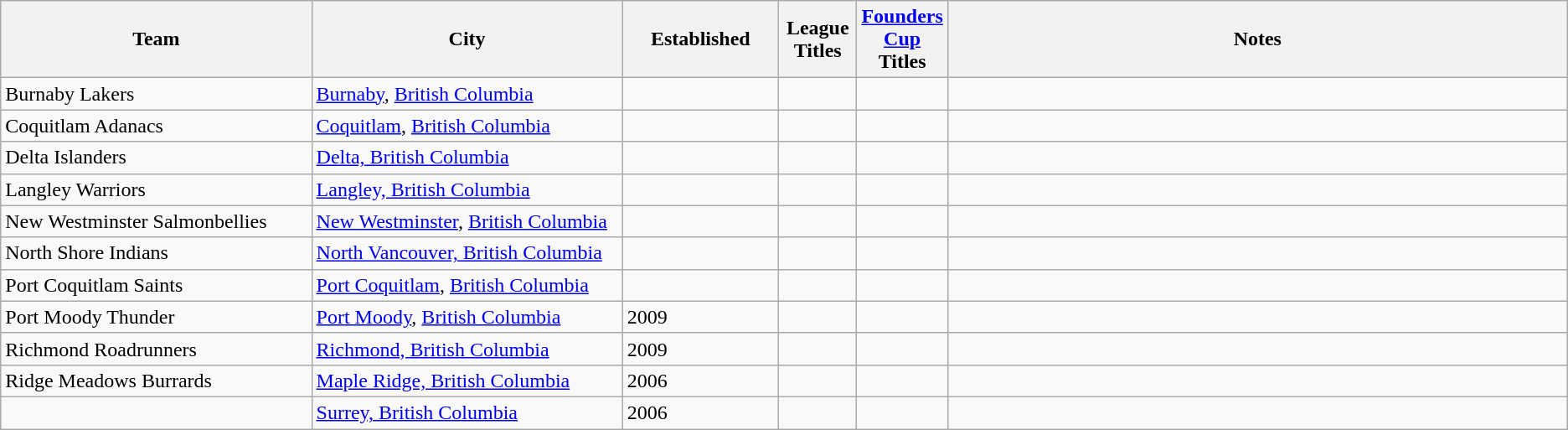<table class="wikitable sortable">
<tr>
<th bgcolor="#DDDDFF" width="20%">Team</th>
<th bgcolor="#DDDDFF" width="20%">City</th>
<th bgcolor="#DDDDFF" width="10%">Established</th>
<th bgcolor="#DDDDFF" width="5%">League Titles</th>
<th bgcolor="#DDDDFF" width="5%"><a href='#'>Founders Cup</a> Titles</th>
<th bgcolor="#DDDDFF" width="40%" class="unsortable">Notes</th>
</tr>
<tr>
<td>Burnaby Lakers</td>
<td><a href='#'>Burnaby</a>, <a href='#'>British Columbia</a></td>
<td> </td>
<td></td>
<td> </td>
<td></td>
</tr>
<tr>
<td>Coquitlam Adanacs</td>
<td><a href='#'>Coquitlam</a>, <a href='#'>British Columbia</a></td>
<td> </td>
<td></td>
<td> </td>
<td></td>
</tr>
<tr>
<td>Delta Islanders</td>
<td><a href='#'>Delta, British Columbia</a></td>
<td> </td>
<td></td>
<td> </td>
<td></td>
</tr>
<tr>
<td>Langley Warriors</td>
<td><a href='#'>Langley, British Columbia</a></td>
<td> </td>
<td></td>
<td> </td>
<td></td>
</tr>
<tr>
<td>New Westminster Salmonbellies</td>
<td><a href='#'>New Westminster</a>, <a href='#'>British Columbia</a></td>
<td> </td>
<td></td>
<td> </td>
<td></td>
</tr>
<tr>
<td>North Shore Indians</td>
<td><a href='#'>North Vancouver, British Columbia</a></td>
<td> </td>
<td></td>
<td> </td>
<td></td>
</tr>
<tr>
<td>Port Coquitlam Saints</td>
<td><a href='#'>Port Coquitlam</a>, <a href='#'>British Columbia</a></td>
<td> </td>
<td></td>
<td> </td>
<td></td>
</tr>
<tr>
<td>Port Moody Thunder</td>
<td><a href='#'>Port Moody</a>, <a href='#'>British Columbia</a></td>
<td>2009</td>
<td> </td>
<td></td>
<td></td>
</tr>
<tr>
<td>Richmond Roadrunners</td>
<td><a href='#'>Richmond, British Columbia</a></td>
<td>2009</td>
<td> </td>
<td></td>
<td></td>
</tr>
<tr>
<td>Ridge Meadows Burrards</td>
<td><a href='#'>Maple Ridge, British Columbia</a></td>
<td>2006</td>
<td> </td>
<td></td>
<td></td>
</tr>
<tr>
<td></td>
<td><a href='#'>Surrey, British Columbia</a></td>
<td>2006</td>
<td> </td>
<td></td>
<td></td>
</tr>
</table>
